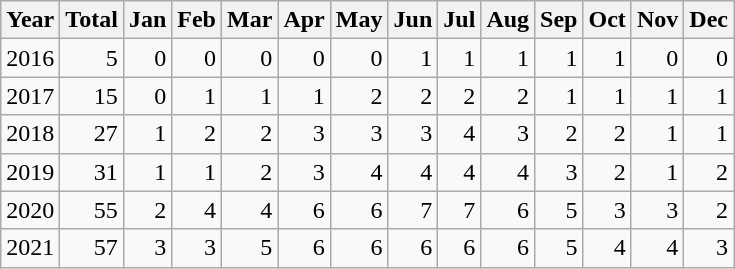<table class="wikitable" style="text-align:right;">
<tr>
<th>Year</th>
<th>Total</th>
<th>Jan</th>
<th>Feb</th>
<th>Mar</th>
<th>Apr</th>
<th>May</th>
<th>Jun</th>
<th>Jul</th>
<th>Aug</th>
<th>Sep</th>
<th>Oct</th>
<th>Nov</th>
<th>Dec</th>
</tr>
<tr align=right>
<td>2016</td>
<td>5</td>
<td>0</td>
<td>0</td>
<td>0</td>
<td>0</td>
<td>0</td>
<td>1</td>
<td>1</td>
<td>1</td>
<td>1</td>
<td>1</td>
<td>0</td>
<td>0</td>
</tr>
<tr align=right>
<td>2017</td>
<td>15</td>
<td>0</td>
<td>1</td>
<td>1</td>
<td>1</td>
<td>2</td>
<td>2</td>
<td>2</td>
<td>2</td>
<td>1</td>
<td>1</td>
<td>1</td>
<td>1</td>
</tr>
<tr align=right>
<td>2018</td>
<td>27</td>
<td>1</td>
<td>2</td>
<td>2</td>
<td>3</td>
<td>3</td>
<td>3</td>
<td>4</td>
<td>3</td>
<td>2</td>
<td>2</td>
<td>1</td>
<td>1</td>
</tr>
<tr align=right>
<td>2019</td>
<td>31</td>
<td>1</td>
<td>1</td>
<td>2</td>
<td>3</td>
<td>4</td>
<td>4</td>
<td>4</td>
<td>4</td>
<td>3</td>
<td>2</td>
<td>1</td>
<td>2</td>
</tr>
<tr align=right>
<td>2020</td>
<td>55</td>
<td>2</td>
<td>4</td>
<td>4</td>
<td>6</td>
<td>6</td>
<td>7</td>
<td>7</td>
<td>6</td>
<td>5</td>
<td>3</td>
<td>3</td>
<td>2</td>
</tr>
<tr align=right>
<td>2021</td>
<td>57</td>
<td>3</td>
<td>3</td>
<td>5</td>
<td>6</td>
<td>6</td>
<td>6</td>
<td>6</td>
<td>6</td>
<td>5</td>
<td>4</td>
<td>4</td>
<td>3</td>
</tr>
</table>
